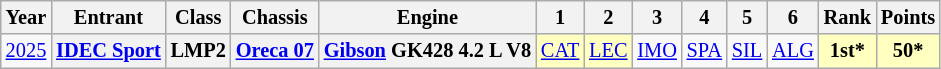<table class="wikitable" style="text-align:center; font-size:85%">
<tr>
<th>Year</th>
<th>Entrant</th>
<th>Class</th>
<th>Chassis</th>
<th>Engine</th>
<th>1</th>
<th>2</th>
<th>3</th>
<th>4</th>
<th>5</th>
<th>6</th>
<th>Rank</th>
<th>Points</th>
</tr>
<tr>
<td><a href='#'>2025</a></td>
<th nowrap><a href='#'>IDEC Sport</a></th>
<th>LMP2</th>
<th nowrap><a href='#'>Oreca 07</a></th>
<th nowrap><a href='#'>Gibson</a> GK428 4.2 L V8</th>
<td style="background:#FFFFBF;"><a href='#'>CAT</a><br></td>
<td style="background:#FFFFBF;"><a href='#'>LEC</a><br></td>
<td style="background:#;"><a href='#'>IMO</a><br></td>
<td style="background:#;"><a href='#'>SPA</a><br></td>
<td style="background:#;"><a href='#'>SIL</a><br></td>
<td style="background:#;"><a href='#'>ALG</a><br></td>
<th style="background:#FFFFBF;">1st*</th>
<th style="background:#FFFFBF;">50*</th>
</tr>
</table>
